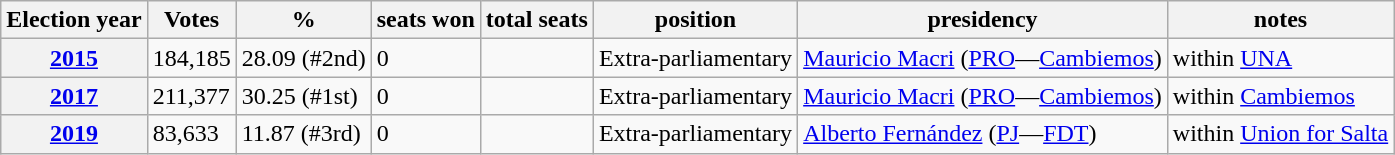<table class="wikitable">
<tr>
<th>Election year</th>
<th>Votes</th>
<th>%</th>
<th>seats won</th>
<th>total seats</th>
<th>position</th>
<th>presidency</th>
<th>notes</th>
</tr>
<tr>
<th><a href='#'>2015</a></th>
<td>184,185</td>
<td>28.09 (#2nd)</td>
<td>0</td>
<td></td>
<td>Extra-parliamentary</td>
<td><a href='#'>Mauricio Macri</a> (<a href='#'>PRO</a>—<a href='#'>Cambiemos</a>)</td>
<td>within <a href='#'>UNA</a></td>
</tr>
<tr>
<th><a href='#'>2017</a></th>
<td>211,377</td>
<td>30.25 (#1st)</td>
<td>0</td>
<td></td>
<td>Extra-parliamentary</td>
<td><a href='#'>Mauricio Macri</a> (<a href='#'>PRO</a>—<a href='#'>Cambiemos</a>)</td>
<td>within <a href='#'>Cambiemos</a></td>
</tr>
<tr>
<th><a href='#'>2019</a></th>
<td>83,633</td>
<td>11.87 (#3rd)</td>
<td>0</td>
<td></td>
<td>Extra-parliamentary</td>
<td><a href='#'>Alberto Fernández</a> (<a href='#'>PJ</a>—<a href='#'>FDT</a>)</td>
<td>within <a href='#'>Union for Salta</a></td>
</tr>
</table>
